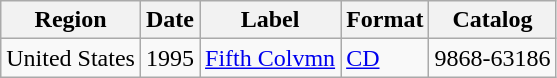<table class="wikitable">
<tr>
<th>Region</th>
<th>Date</th>
<th>Label</th>
<th>Format</th>
<th>Catalog</th>
</tr>
<tr>
<td>United States</td>
<td>1995</td>
<td><a href='#'>Fifth Colvmn</a></td>
<td><a href='#'>CD</a></td>
<td>9868-63186</td>
</tr>
</table>
